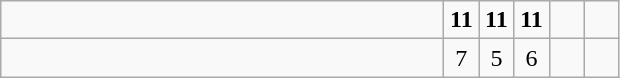<table class="wikitable">
<tr>
<td style="width:18em"><strong></strong></td>
<td align=center style="width:1em"><strong>11</strong></td>
<td align=center style="width:1em"><strong>11</strong></td>
<td align=center style="width:1em"><strong>11</strong></td>
<td align=center style="width:1em"></td>
<td align=center style="width:1em"></td>
</tr>
<tr>
<td style="width:18em"></td>
<td align=center style="width:1em">7</td>
<td align=center style="width:1em">5</td>
<td align=center style="width:1em">6</td>
<td align=center style="width:1em"></td>
<td align=center style="width:1em"></td>
</tr>
</table>
